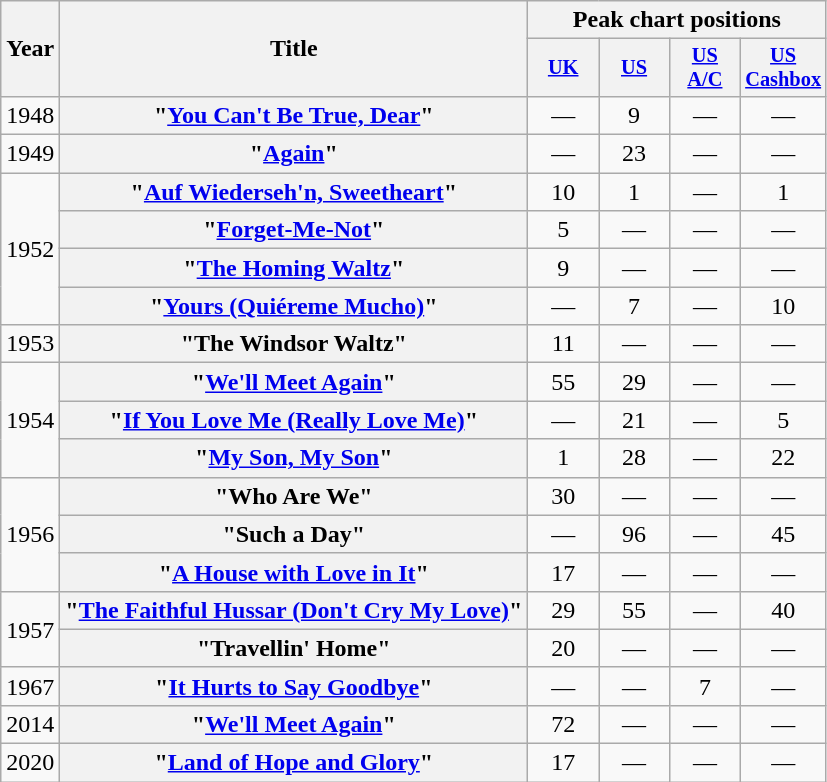<table class="wikitable plainrowheaders" style="text-align:center;">
<tr>
<th scope="col" rowspan="2">Year</th>
<th scope="col" rowspan="2">Title</th>
<th scope="col" colspan="4">Peak chart positions</th>
</tr>
<tr>
<th scope="col" style="width:3em; font-size:85%;"><a href='#'>UK</a></th>
<th scope="col" style="width:3em; font-size:85%;"><a href='#'>US</a></th>
<th scope="col" style="width:3em; font-size:85%;"><a href='#'>US<br>A/C</a></th>
<th scope="col" style="width:3em; font-size:85%;"><a href='#'>US<br>Cashbox</a></th>
</tr>
<tr>
<td>1948</td>
<th scope="row">"<a href='#'>You Can't Be True, Dear</a>"</th>
<td>—</td>
<td>9</td>
<td>—</td>
<td>—</td>
</tr>
<tr>
<td>1949</td>
<th scope="row">"<a href='#'>Again</a>"</th>
<td>—</td>
<td>23</td>
<td>—</td>
<td>—</td>
</tr>
<tr>
<td rowspan="4">1952</td>
<th scope="row">"<a href='#'>Auf Wiederseh'n, Sweetheart</a>"</th>
<td>10</td>
<td>1</td>
<td>—</td>
<td>1</td>
</tr>
<tr>
<th scope="row">"<a href='#'>Forget-Me-Not</a>"</th>
<td>5</td>
<td>—</td>
<td>—</td>
<td>—</td>
</tr>
<tr>
<th scope="row">"<a href='#'>The Homing Waltz</a>"</th>
<td>9</td>
<td>—</td>
<td>—</td>
<td>—</td>
</tr>
<tr>
<th scope="row">"<a href='#'>Yours (Quiéreme Mucho)</a>"</th>
<td>—</td>
<td>7</td>
<td>—</td>
<td>10</td>
</tr>
<tr>
<td>1953</td>
<th scope="row">"The Windsor Waltz"</th>
<td>11</td>
<td>—</td>
<td>—</td>
<td>—</td>
</tr>
<tr>
<td rowspan="3">1954</td>
<th scope="row">"<a href='#'>We'll Meet Again</a>"</th>
<td>55</td>
<td>29</td>
<td>—</td>
<td>—</td>
</tr>
<tr>
<th scope="row">"<a href='#'>If You Love Me (Really Love Me)</a>"</th>
<td>—</td>
<td>21</td>
<td>—</td>
<td>5</td>
</tr>
<tr>
<th scope="row">"<a href='#'>My Son, My Son</a>"</th>
<td>1</td>
<td>28</td>
<td>—</td>
<td>22</td>
</tr>
<tr>
<td rowspan="3">1956</td>
<th scope="row">"Who Are We"</th>
<td>30</td>
<td>—</td>
<td>—</td>
<td>—</td>
</tr>
<tr>
<th scope="row">"Such a Day"</th>
<td>—</td>
<td>96</td>
<td>—</td>
<td>45</td>
</tr>
<tr>
<th scope="row">"<a href='#'>A House with Love in It</a>"</th>
<td>17</td>
<td>—</td>
<td>—</td>
<td>—</td>
</tr>
<tr>
<td rowspan="2">1957</td>
<th scope="row">"<a href='#'>The Faithful Hussar (Don't Cry My Love)</a>"</th>
<td>29</td>
<td>55</td>
<td>—</td>
<td>40</td>
</tr>
<tr>
<th scope="row">"Travellin' Home"</th>
<td>20</td>
<td>—</td>
<td>—</td>
<td>—</td>
</tr>
<tr>
<td>1967</td>
<th scope="row">"<a href='#'>It Hurts to Say Goodbye</a>"</th>
<td>—</td>
<td>—</td>
<td>7</td>
<td>—</td>
</tr>
<tr>
<td>2014</td>
<th scope="row">"<a href='#'>We'll Meet Again</a>" </th>
<td>72</td>
<td>—</td>
<td>—</td>
<td>—</td>
</tr>
<tr>
<td>2020</td>
<th scope="row">"<a href='#'>Land of Hope and Glory</a>"</th>
<td>17</td>
<td>—</td>
<td>—</td>
<td>—</td>
</tr>
</table>
